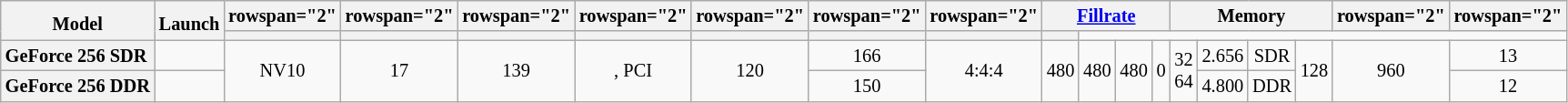<table class="mw-datatable wikitable sortable" style="font-size:85%; text-align:center;">
<tr>
<th rowspan="2" style="vertical-align: bottom">Model</th>
<th rowspan="2" style="vertical-align: bottom">Launch</th>
<th>rowspan="2" </th>
<th>rowspan="2" </th>
<th>rowspan="2" </th>
<th>rowspan="2" </th>
<th>rowspan="2" </th>
<th>rowspan="2" </th>
<th>rowspan="2" </th>
<th colspan="4"><a href='#'>Fillrate</a></th>
<th colspan="4">Memory</th>
<th>rowspan="2" </th>
<th>rowspan="2" </th>
</tr>
<tr>
<th></th>
<th></th>
<th></th>
<th></th>
<th></th>
<th></th>
<th></th>
<th></th>
</tr>
<tr>
<th style="text-align:left">GeForce 256 SDR</th>
<td></td>
<td rowspan="2">NV10</td>
<td rowspan="2">17</td>
<td rowspan="2">139</td>
<td rowspan="2">, PCI</td>
<td rowspan="2">120</td>
<td>166</td>
<td rowspan="2">4:4:4</td>
<td rowspan="2">480</td>
<td rowspan="2">480</td>
<td rowspan="2">480</td>
<td rowspan="2">0</td>
<td rowspan="2">32<br>64</td>
<td>2.656</td>
<td>SDR</td>
<td rowspan="2">128</td>
<td rowspan="2">960</td>
<td>13</td>
</tr>
<tr>
<th style="text-align:left">GeForce 256 DDR</th>
<td></td>
<td>150</td>
<td>4.800</td>
<td>DDR</td>
<td>12</td>
</tr>
</table>
